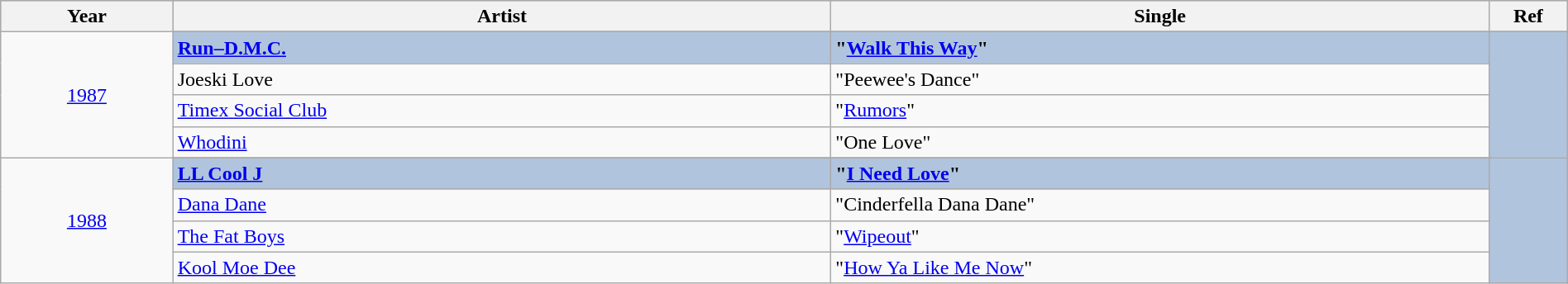<table class="wikitable" style="width:100%;">
<tr style="background:#bebebe;">
<th style="width:11%;">Year</th>
<th style="width:42%;">Artist</th>
<th style="width:42%;">Single</th>
<th style="width:5%;">Ref</th>
</tr>
<tr>
<td rowspan="5" align="center"><a href='#'>1987</a></td>
</tr>
<tr style="background:#B0C4DE">
<td><strong><a href='#'>Run–D.M.C.</a></strong></td>
<td><strong>"<a href='#'>Walk This Way</a>"</strong></td>
<td rowspan="5" align="center"></td>
</tr>
<tr>
<td>Joeski Love</td>
<td>"Peewee's Dance"</td>
</tr>
<tr>
<td><a href='#'>Timex Social Club</a></td>
<td>"<a href='#'>Rumors</a>"</td>
</tr>
<tr>
<td><a href='#'>Whodini</a></td>
<td>"One Love"</td>
</tr>
<tr>
<td rowspan="5" align="center"><a href='#'>1988</a></td>
</tr>
<tr style="background:#B0C4DE">
<td><strong><a href='#'>LL Cool J</a></strong></td>
<td><strong>"<a href='#'>I Need Love</a>"</strong></td>
<td rowspan="5" align="center"></td>
</tr>
<tr>
<td><a href='#'>Dana Dane</a></td>
<td>"Cinderfella Dana Dane"</td>
</tr>
<tr>
<td><a href='#'>The Fat Boys</a></td>
<td>"<a href='#'>Wipeout</a>"</td>
</tr>
<tr>
<td><a href='#'>Kool Moe Dee</a></td>
<td>"<a href='#'>How Ya Like Me Now</a>"</td>
</tr>
</table>
